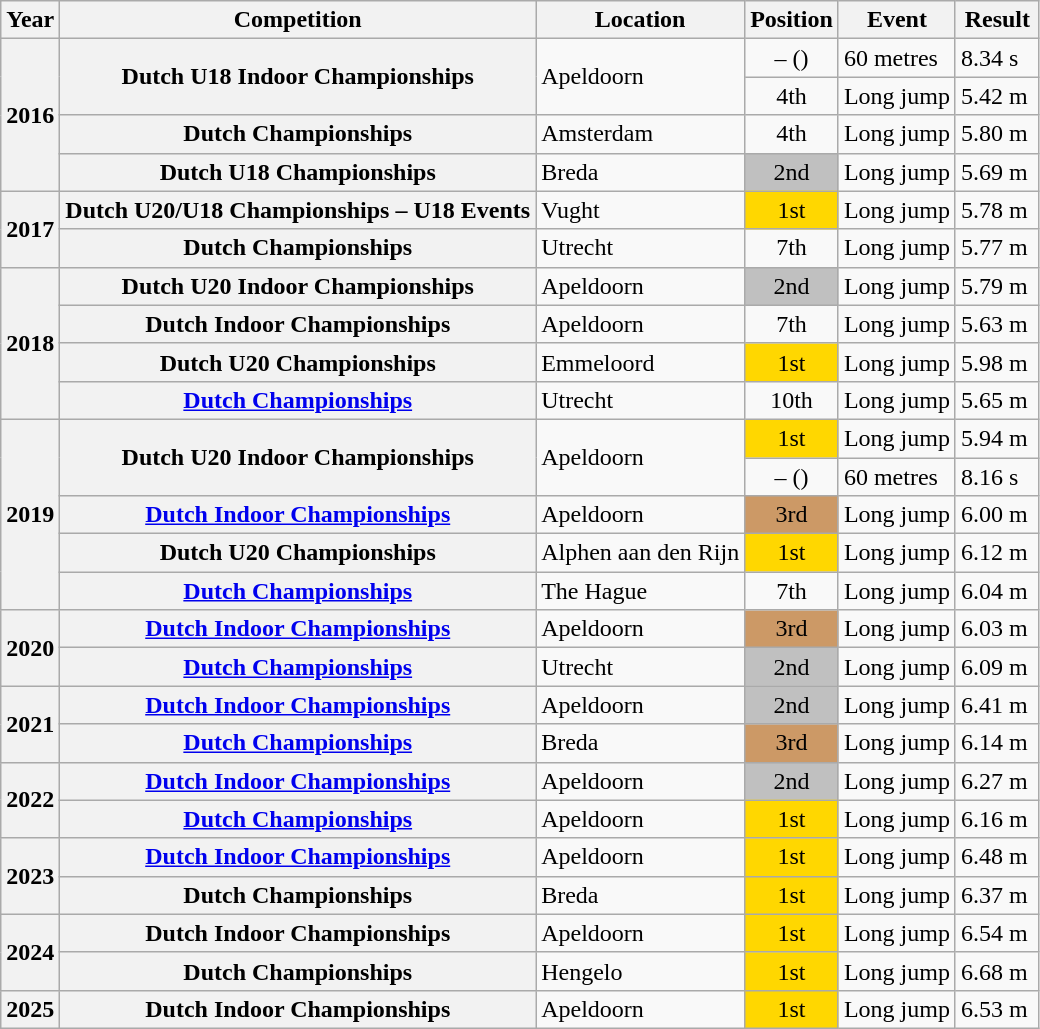<table class="wikitable">
<tr>
<th scope="col">Year</th>
<th scope="col">Competition</th>
<th scope="col">Location</th>
<th scope="col">Position</th>
<th scope="col">Event</th>
<th scope="col">Result</th>
</tr>
<tr>
<th scope="rowgroup" rowspan="4">2016</th>
<th scope="rowgroup" rowspan="2">Dutch U18 Indoor Championships</th>
<td rowspan="2">Apeldoorn</td>
<td align="center">– ()</td>
<td>60 metres</td>
<td>8.34 s </td>
</tr>
<tr>
<td align="center">4th</td>
<td>Long jump</td>
<td>5.42 m </td>
</tr>
<tr>
<th scope="row">Dutch Championships</th>
<td>Amsterdam</td>
<td align="center">4th</td>
<td>Long jump</td>
<td>5.80 m</td>
</tr>
<tr>
<th scope="row">Dutch U18 Championships</th>
<td>Breda</td>
<td align="center" bgcolor="silver">2nd</td>
<td>Long jump</td>
<td>5.69 m</td>
</tr>
<tr>
<th scope="rowgroup" rowspan="2">2017</th>
<th scope="row">Dutch U20/U18 Championships – U18 Events</th>
<td>Vught</td>
<td align="center" bgcolor="gold">1st</td>
<td>Long jump</td>
<td>5.78 m</td>
</tr>
<tr>
<th scope="row">Dutch Championships</th>
<td>Utrecht</td>
<td align="center">7th</td>
<td>Long jump</td>
<td>5.77 m</td>
</tr>
<tr>
<th scope="rowgroup" rowspan="4">2018</th>
<th scope="row">Dutch U20 Indoor Championships</th>
<td>Apeldoorn</td>
<td align="center" bgcolor="silver">2nd</td>
<td>Long jump</td>
<td>5.79 m </td>
</tr>
<tr>
<th scope="row">Dutch Indoor Championships</th>
<td>Apeldoorn</td>
<td align="center">7th</td>
<td>Long jump</td>
<td>5.63 m </td>
</tr>
<tr>
<th scope="row">Dutch U20 Championships</th>
<td>Emmeloord</td>
<td align="center" bgcolor="gold">1st</td>
<td>Long jump</td>
<td>5.98 m </td>
</tr>
<tr>
<th scope="row"><a href='#'>Dutch Championships</a></th>
<td>Utrecht</td>
<td align="center">10th</td>
<td>Long jump</td>
<td>5.65 m</td>
</tr>
<tr>
<th scope="rowgroup" rowspan="5">2019</th>
<th scope="rowgroup" rowspan="2">Dutch U20 Indoor Championships</th>
<td rowspan="2">Apeldoorn</td>
<td align="center" bgcolor="gold">1st</td>
<td>Long jump</td>
<td>5.94 m </td>
</tr>
<tr>
<td align="center">– ()</td>
<td>60 metres</td>
<td>8.16 s </td>
</tr>
<tr>
<th scope="row"><a href='#'>Dutch Indoor Championships</a></th>
<td>Apeldoorn</td>
<td align="center" bgcolor="#cc9966">3rd</td>
<td>Long jump</td>
<td>6.00 m </td>
</tr>
<tr>
<th scope="row">Dutch U20 Championships</th>
<td>Alphen aan den Rijn</td>
<td align="center" bgcolor="gold">1st</td>
<td>Long jump</td>
<td>6.12 m</td>
</tr>
<tr>
<th scope="row"><a href='#'>Dutch Championships</a></th>
<td>The Hague</td>
<td align="center">7th</td>
<td>Long jump</td>
<td>6.04 m</td>
</tr>
<tr>
<th scope="rowgroup" rowspan="2">2020</th>
<th scope="row"><a href='#'>Dutch Indoor Championships</a></th>
<td>Apeldoorn</td>
<td align="center" bgcolor="#cc9966">3rd</td>
<td>Long jump</td>
<td>6.03 m </td>
</tr>
<tr>
<th scope="row"><a href='#'>Dutch Championships</a></th>
<td>Utrecht</td>
<td align="center" bgcolor="silver">2nd</td>
<td>Long jump</td>
<td>6.09 m</td>
</tr>
<tr>
<th scope="rowgroup" rowspan="2">2021</th>
<th scope="row"><a href='#'>Dutch Indoor Championships</a></th>
<td>Apeldoorn</td>
<td align="center" bgcolor="silver">2nd</td>
<td>Long jump</td>
<td>6.41 m </td>
</tr>
<tr>
<th scope="row"><a href='#'>Dutch Championships</a></th>
<td>Breda</td>
<td align="center" bgcolor="#cc9966">3rd</td>
<td>Long jump</td>
<td>6.14 m</td>
</tr>
<tr>
<th scope="rowgroup" rowspan="2">2022</th>
<th scope="row"><a href='#'>Dutch Indoor Championships</a></th>
<td>Apeldoorn</td>
<td align="center" bgcolor="silver">2nd</td>
<td>Long jump</td>
<td>6.27 m </td>
</tr>
<tr>
<th scope="row"><a href='#'>Dutch Championships</a></th>
<td>Apeldoorn</td>
<td align="center" bgcolor="gold">1st</td>
<td>Long jump</td>
<td>6.16 m</td>
</tr>
<tr>
<th scope="rowgroup" rowspan="2">2023</th>
<th scope="row"><a href='#'>Dutch Indoor Championships</a></th>
<td>Apeldoorn</td>
<td align="center" bgcolor="gold">1st</td>
<td>Long jump</td>
<td>6.48 m </td>
</tr>
<tr>
<th scope="row">Dutch Championships</th>
<td>Breda</td>
<td align="center" bgcolor="gold">1st</td>
<td>Long jump</td>
<td>6.37 m</td>
</tr>
<tr>
<th scope="rowgroup" rowspan="2">2024</th>
<th scope="row">Dutch Indoor Championships</th>
<td>Apeldoorn</td>
<td align="center" bgcolor="gold">1st</td>
<td>Long jump</td>
<td>6.54 m </td>
</tr>
<tr>
<th scope="row">Dutch Championships</th>
<td>Hengelo</td>
<td align="center" bgcolor="gold">1st</td>
<td>Long jump</td>
<td>6.68 m </td>
</tr>
<tr>
<th scope="row">2025</th>
<th scope="row">Dutch Indoor Championships</th>
<td>Apeldoorn</td>
<td align="center" bgcolor="gold">1st</td>
<td>Long jump</td>
<td>6.53 m </td>
</tr>
</table>
